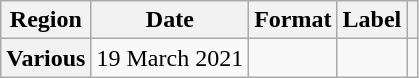<table class="wikitable plainrowheaders">
<tr>
<th scope="col">Region</th>
<th scope="col">Date</th>
<th scope="col">Format</th>
<th scope="col">Label</th>
<th scope="col"></th>
</tr>
<tr>
<th scope="row">Various</th>
<td>19 March 2021</td>
<td></td>
<td></td>
<td></td>
</tr>
</table>
